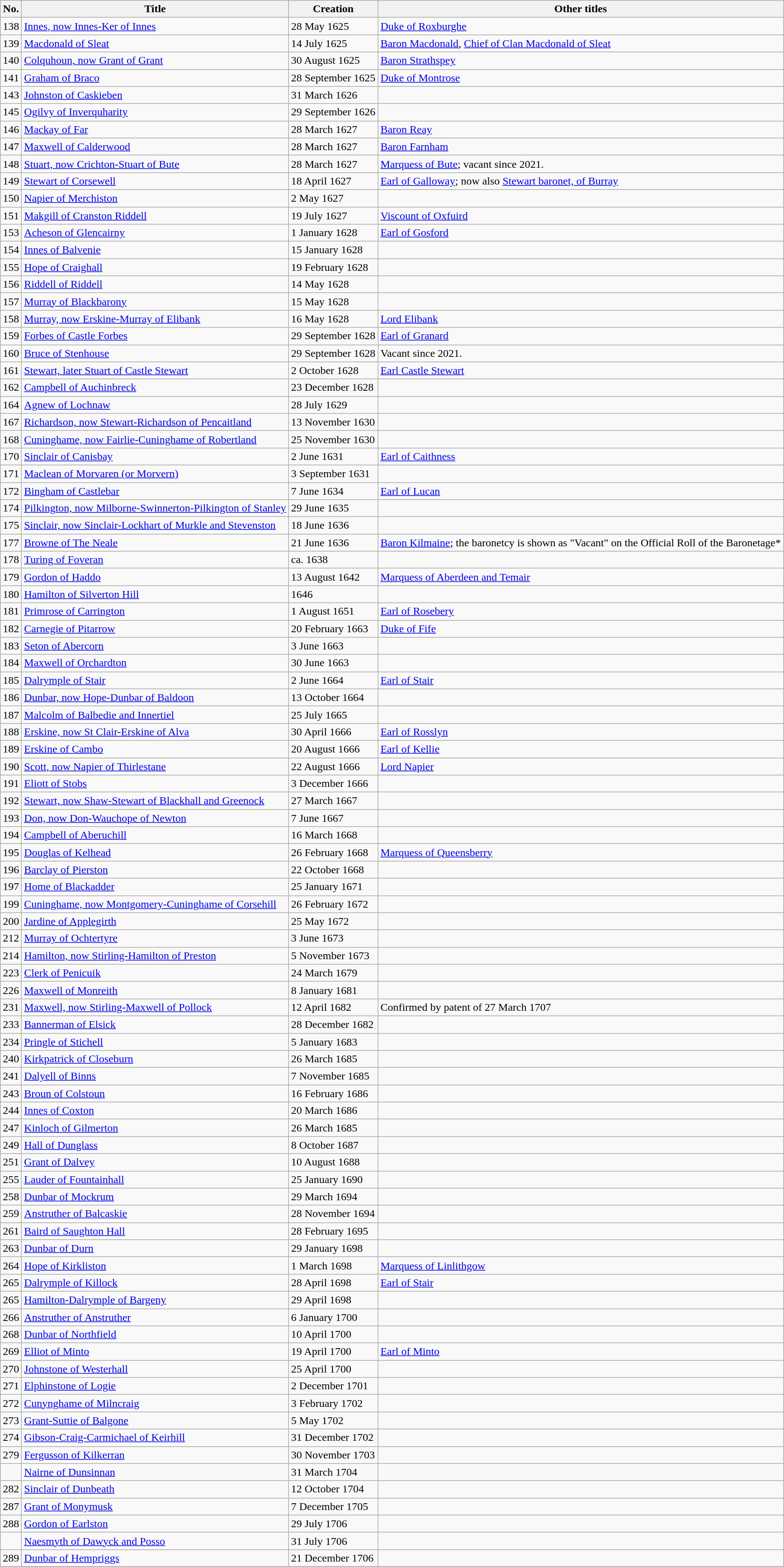<table class="wikitable sortable">
<tr>
<th>No.</th>
<th>Title</th>
<th>Creation</th>
<th>Other titles</th>
</tr>
<tr>
<td>138</td>
<td><a href='#'>Innes, now Innes-Ker of Innes</a></td>
<td>28 May 1625</td>
<td><a href='#'>Duke of Roxburghe</a></td>
</tr>
<tr>
<td>139</td>
<td><a href='#'>Macdonald of Sleat</a></td>
<td>14 July 1625</td>
<td><a href='#'>Baron Macdonald</a>, <a href='#'>Chief of Clan Macdonald of Sleat</a></td>
</tr>
<tr>
<td>140</td>
<td><a href='#'>Colquhoun, now Grant of Grant</a></td>
<td>30 August 1625</td>
<td><a href='#'>Baron Strathspey</a></td>
</tr>
<tr>
<td>141</td>
<td><a href='#'>Graham of Braco</a></td>
<td>28 September 1625</td>
<td><a href='#'>Duke of Montrose</a></td>
</tr>
<tr>
<td>143</td>
<td><a href='#'>Johnston of Caskieben</a></td>
<td>31 March 1626</td>
<td></td>
</tr>
<tr>
<td>145</td>
<td><a href='#'>Ogilvy of Inverquharity</a></td>
<td>29 September 1626</td>
<td></td>
</tr>
<tr>
<td>146</td>
<td><a href='#'>Mackay of Far</a></td>
<td>28 March 1627</td>
<td><a href='#'>Baron Reay</a></td>
</tr>
<tr>
<td>147</td>
<td><a href='#'>Maxwell of Calderwood</a></td>
<td>28 March 1627</td>
<td><a href='#'>Baron Farnham</a></td>
</tr>
<tr>
<td>148</td>
<td><a href='#'>Stuart, now Crichton-Stuart of Bute</a></td>
<td>28 March 1627</td>
<td><a href='#'>Marquess of Bute</a>; vacant since 2021.</td>
</tr>
<tr>
<td>149</td>
<td><a href='#'>Stewart of Corsewell</a></td>
<td>18 April 1627</td>
<td><a href='#'>Earl of Galloway</a>; now also <a href='#'>Stewart baronet, of Burray</a></td>
</tr>
<tr>
<td>150</td>
<td><a href='#'>Napier of Merchiston</a></td>
<td>2 May 1627</td>
<td></td>
</tr>
<tr>
<td>151</td>
<td><a href='#'>Makgill of Cranston Riddell</a></td>
<td>19 July 1627</td>
<td><a href='#'>Viscount of Oxfuird</a></td>
</tr>
<tr>
<td>153</td>
<td><a href='#'>Acheson of Glencairny</a></td>
<td>1 January 1628</td>
<td><a href='#'>Earl of Gosford</a></td>
</tr>
<tr>
<td>154</td>
<td><a href='#'>Innes of Balvenie</a></td>
<td>15 January 1628</td>
<td></td>
</tr>
<tr>
<td>155</td>
<td><a href='#'>Hope of Craighall</a></td>
<td>19 February 1628</td>
<td></td>
</tr>
<tr>
<td>156</td>
<td><a href='#'>Riddell of Riddell</a></td>
<td>14 May 1628</td>
<td></td>
</tr>
<tr>
<td>157</td>
<td><a href='#'>Murray of Blackbarony</a></td>
<td>15 May 1628</td>
<td></td>
</tr>
<tr>
<td>158</td>
<td><a href='#'>Murray, now Erskine-Murray of Elibank</a></td>
<td>16 May 1628</td>
<td><a href='#'>Lord Elibank</a></td>
</tr>
<tr>
<td>159</td>
<td><a href='#'>Forbes of Castle Forbes</a></td>
<td>29 September 1628</td>
<td><a href='#'>Earl of Granard</a></td>
</tr>
<tr>
<td>160</td>
<td><a href='#'>Bruce of Stenhouse</a></td>
<td>29 September 1628</td>
<td>Vacant since 2021.</td>
</tr>
<tr>
<td>161</td>
<td><a href='#'>Stewart, later Stuart of Castle Stewart</a></td>
<td>2 October 1628</td>
<td><a href='#'>Earl Castle Stewart</a></td>
</tr>
<tr>
<td>162</td>
<td><a href='#'>Campbell of Auchinbreck</a></td>
<td>23 December 1628</td>
<td></td>
</tr>
<tr>
<td>164</td>
<td><a href='#'>Agnew of Lochnaw</a></td>
<td>28 July 1629</td>
<td></td>
</tr>
<tr>
<td>167</td>
<td><a href='#'>Richardson, now Stewart-Richardson of Pencaitland</a></td>
<td>13 November 1630</td>
<td></td>
</tr>
<tr>
<td>168</td>
<td><a href='#'>Cuninghame, now Fairlie-Cuninghame of Robertland</a></td>
<td>25 November 1630</td>
<td></td>
</tr>
<tr>
<td>170</td>
<td><a href='#'>Sinclair of Canisbay</a></td>
<td>2 June 1631</td>
<td><a href='#'>Earl of Caithness</a></td>
</tr>
<tr>
<td>171</td>
<td><a href='#'>Maclean of Morvaren (or Morvern)</a></td>
<td>3 September 1631</td>
<td></td>
</tr>
<tr>
<td>172</td>
<td><a href='#'>Bingham of Castlebar</a></td>
<td>7 June 1634</td>
<td><a href='#'>Earl of Lucan</a></td>
</tr>
<tr>
<td>174</td>
<td><a href='#'>Pilkington, now Milborne-Swinnerton-Pilkington of Stanley</a></td>
<td>29 June 1635</td>
<td></td>
</tr>
<tr>
<td>175</td>
<td><a href='#'>Sinclair, now Sinclair-Lockhart of Murkle and Stevenston</a></td>
<td>18 June 1636</td>
<td></td>
</tr>
<tr>
<td>177</td>
<td><a href='#'>Browne of The Neale</a></td>
<td>21 June 1636</td>
<td><a href='#'>Baron Kilmaine</a>; the baronetcy is shown as "Vacant" on the Official Roll of the Baronetage*</td>
</tr>
<tr>
<td>178</td>
<td><a href='#'>Turing of Foveran</a></td>
<td>ca. 1638</td>
<td></td>
</tr>
<tr>
<td>179</td>
<td><a href='#'>Gordon of Haddo</a></td>
<td>13 August 1642</td>
<td><a href='#'>Marquess of Aberdeen and Temair</a></td>
</tr>
<tr>
<td>180</td>
<td><a href='#'>Hamilton of Silverton Hill</a></td>
<td>1646</td>
<td></td>
</tr>
<tr>
<td>181</td>
<td><a href='#'>Primrose of Carrington</a></td>
<td>1 August 1651</td>
<td><a href='#'>Earl of Rosebery</a></td>
</tr>
<tr>
<td>182</td>
<td><a href='#'>Carnegie of Pitarrow</a></td>
<td>20 February 1663</td>
<td><a href='#'>Duke of Fife</a></td>
</tr>
<tr>
<td>183</td>
<td><a href='#'>Seton of Abercorn</a></td>
<td>3 June 1663</td>
<td></td>
</tr>
<tr>
<td>184</td>
<td><a href='#'>Maxwell of Orchardton</a></td>
<td>30 June 1663</td>
<td></td>
</tr>
<tr>
<td>185</td>
<td><a href='#'>Dalrymple of Stair</a></td>
<td>2 June 1664</td>
<td><a href='#'>Earl of Stair</a></td>
</tr>
<tr>
<td>186</td>
<td><a href='#'>Dunbar, now Hope-Dunbar of Baldoon</a></td>
<td>13 October 1664</td>
<td></td>
</tr>
<tr>
<td>187</td>
<td><a href='#'>Malcolm of Balbedie and Innertiel</a></td>
<td>25 July 1665</td>
<td></td>
</tr>
<tr>
<td>188</td>
<td><a href='#'>Erskine, now St Clair-Erskine of Alva</a></td>
<td>30 April 1666</td>
<td><a href='#'>Earl of Rosslyn</a></td>
</tr>
<tr>
<td>189</td>
<td><a href='#'>Erskine of Cambo</a></td>
<td>20 August 1666</td>
<td><a href='#'>Earl of Kellie</a></td>
</tr>
<tr>
<td>190</td>
<td><a href='#'>Scott, now Napier of Thirlestane</a></td>
<td>22 August 1666</td>
<td><a href='#'>Lord Napier</a></td>
</tr>
<tr>
<td>191</td>
<td><a href='#'>Eliott of Stobs</a></td>
<td>3 December 1666</td>
<td></td>
</tr>
<tr>
<td>192</td>
<td><a href='#'>Stewart, now Shaw-Stewart of Blackhall and Greenock</a></td>
<td>27 March 1667</td>
<td></td>
</tr>
<tr>
<td>193</td>
<td><a href='#'>Don, now Don-Wauchope of Newton</a></td>
<td>7 June 1667</td>
<td></td>
</tr>
<tr>
<td>194</td>
<td><a href='#'>Campbell of Aberuchill</a></td>
<td>16 March 1668</td>
<td></td>
</tr>
<tr>
<td>195</td>
<td><a href='#'>Douglas of Kelhead</a></td>
<td>26 February 1668</td>
<td><a href='#'>Marquess of Queensberry</a></td>
</tr>
<tr>
<td>196</td>
<td><a href='#'>Barclay of Pierston</a></td>
<td>22 October 1668</td>
<td></td>
</tr>
<tr>
<td>197</td>
<td><a href='#'>Home of Blackadder</a></td>
<td>25 January 1671</td>
<td></td>
</tr>
<tr>
<td>199</td>
<td><a href='#'>Cuninghame, now Montgomery-Cuninghame of Corsehill</a></td>
<td>26 February 1672</td>
<td></td>
</tr>
<tr>
<td>200</td>
<td><a href='#'>Jardine of Applegirth</a></td>
<td>25 May 1672</td>
<td></td>
</tr>
<tr>
<td>212</td>
<td><a href='#'>Murray of Ochtertyre</a></td>
<td>3 June 1673</td>
<td></td>
</tr>
<tr>
<td>214</td>
<td><a href='#'>Hamilton, now Stirling-Hamilton of Preston</a></td>
<td>5 November 1673</td>
<td></td>
</tr>
<tr>
<td>223</td>
<td><a href='#'>Clerk of Penicuik</a></td>
<td>24 March 1679</td>
<td></td>
</tr>
<tr>
<td>226</td>
<td><a href='#'>Maxwell of Monreith</a></td>
<td>8 January 1681</td>
<td></td>
</tr>
<tr>
<td>231</td>
<td><a href='#'>Maxwell, now Stirling-Maxwell of Pollock</a></td>
<td>12 April 1682</td>
<td>Confirmed by patent of 27 March 1707</td>
</tr>
<tr>
<td>233</td>
<td><a href='#'>Bannerman of Elsick</a></td>
<td>28 December 1682</td>
<td></td>
</tr>
<tr>
<td>234</td>
<td><a href='#'>Pringle of Stichell</a></td>
<td>5 January 1683</td>
<td></td>
</tr>
<tr>
<td>240</td>
<td><a href='#'>Kirkpatrick of Closeburn</a></td>
<td>26 March 1685</td>
<td></td>
</tr>
<tr>
<td>241</td>
<td><a href='#'>Dalyell of Binns</a></td>
<td>7 November 1685</td>
<td></td>
</tr>
<tr>
<td>243</td>
<td><a href='#'>Broun of Colstoun</a></td>
<td>16 February 1686</td>
<td></td>
</tr>
<tr>
<td>244</td>
<td><a href='#'>Innes of Coxton</a></td>
<td>20 March 1686</td>
<td></td>
</tr>
<tr>
<td>247</td>
<td><a href='#'>Kinloch of Gilmerton</a></td>
<td>26 March 1685</td>
<td></td>
</tr>
<tr>
<td>249</td>
<td><a href='#'>Hall of Dunglass</a></td>
<td>8 October 1687</td>
<td></td>
</tr>
<tr>
<td>251</td>
<td><a href='#'>Grant of Dalvey</a></td>
<td>10 August 1688</td>
<td></td>
</tr>
<tr>
<td>255</td>
<td><a href='#'>Lauder of Fountainhall</a></td>
<td>25 January 1690</td>
<td></td>
</tr>
<tr>
<td>258</td>
<td><a href='#'>Dunbar of Mockrum</a></td>
<td>29 March 1694</td>
<td></td>
</tr>
<tr>
<td>259</td>
<td><a href='#'>Anstruther of Balcaskie</a></td>
<td>28 November 1694</td>
<td></td>
</tr>
<tr>
<td>261</td>
<td><a href='#'>Baird of Saughton Hall</a></td>
<td>28 February 1695</td>
<td></td>
</tr>
<tr>
<td>263</td>
<td><a href='#'>Dunbar of Durn</a></td>
<td>29 January 1698</td>
<td></td>
</tr>
<tr>
<td>264</td>
<td><a href='#'>Hope of Kirkliston</a></td>
<td>1 March 1698</td>
<td><a href='#'>Marquess of Linlithgow</a></td>
</tr>
<tr>
<td>265</td>
<td><a href='#'>Dalrymple of Killock</a></td>
<td>28 April 1698</td>
<td><a href='#'>Earl of Stair</a></td>
</tr>
<tr>
<td>265</td>
<td><a href='#'>Hamilton-Dalrymple of Bargeny</a></td>
<td>29 April 1698</td>
<td></td>
</tr>
<tr>
<td>266</td>
<td><a href='#'>Anstruther of Anstruther</a></td>
<td>6 January 1700</td>
<td></td>
</tr>
<tr>
<td>268</td>
<td><a href='#'>Dunbar of Northfield</a></td>
<td>10 April 1700</td>
<td></td>
</tr>
<tr>
<td>269</td>
<td><a href='#'>Elliot of Minto</a></td>
<td>19 April 1700</td>
<td><a href='#'>Earl of Minto</a></td>
</tr>
<tr>
<td>270</td>
<td><a href='#'>Johnstone of Westerhall</a></td>
<td>25 April 1700</td>
<td></td>
</tr>
<tr>
<td>271</td>
<td><a href='#'>Elphinstone of Logie</a></td>
<td>2 December 1701</td>
<td></td>
</tr>
<tr>
<td>272</td>
<td><a href='#'>Cunynghame of Milncraig</a></td>
<td>3 February 1702</td>
<td></td>
</tr>
<tr>
<td>273</td>
<td><a href='#'>Grant-Suttie of Balgone</a></td>
<td>5 May 1702</td>
<td></td>
</tr>
<tr>
<td>274</td>
<td><a href='#'>Gibson-Craig-Carmichael of Keirhill</a></td>
<td>31 December 1702</td>
<td></td>
</tr>
<tr>
<td>279</td>
<td><a href='#'>Fergusson of Kilkerran</a></td>
<td>30 November 1703</td>
<td></td>
</tr>
<tr>
<td></td>
<td><a href='#'>Nairne of Dunsinnan</a></td>
<td>31 March 1704</td>
<td></td>
</tr>
<tr>
<td>282</td>
<td><a href='#'>Sinclair of Dunbeath</a></td>
<td>12 October 1704</td>
<td></td>
</tr>
<tr>
<td>287</td>
<td><a href='#'>Grant of Monymusk</a></td>
<td>7 December 1705</td>
<td></td>
</tr>
<tr>
<td>288</td>
<td><a href='#'>Gordon of Earlston</a></td>
<td>29 July 1706</td>
<td></td>
</tr>
<tr>
<td></td>
<td><a href='#'>Naesmyth of Dawyck and Posso</a></td>
<td>31 July 1706</td>
<td></td>
</tr>
<tr>
<td>289</td>
<td><a href='#'>Dunbar of Hempriggs</a></td>
<td>21 December 1706</td>
<td></td>
</tr>
<tr>
</tr>
</table>
